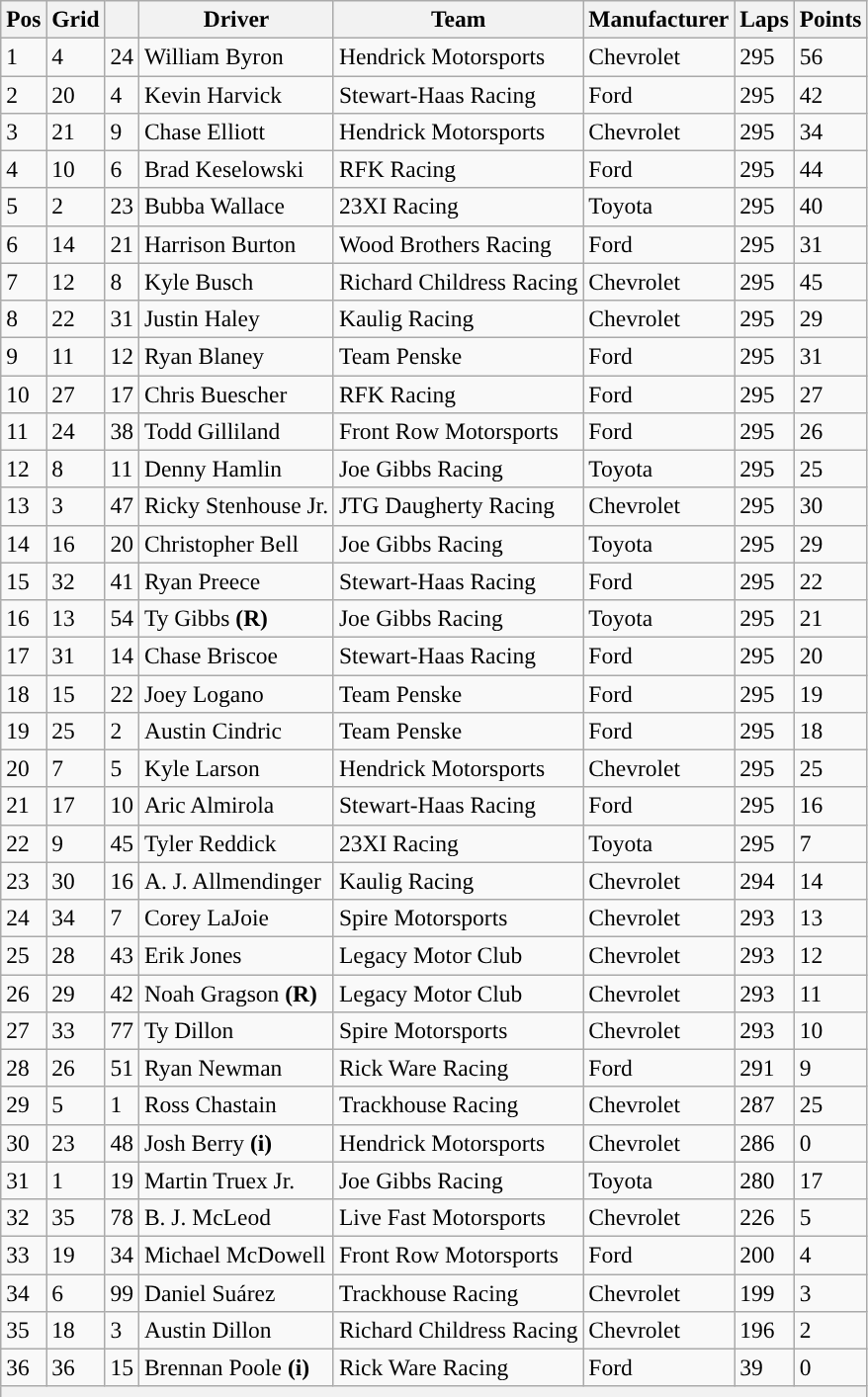<table class="wikitable" style="font-size:98%">
<tr>
<th>Pos</th>
<th>Grid</th>
<th></th>
<th>Driver</th>
<th>Team</th>
<th>Manufacturer</th>
<th>Laps</th>
<th>Points</th>
</tr>
<tr>
<td>1</td>
<td>4</td>
<td>24</td>
<td>William Byron</td>
<td>Hendrick Motorsports</td>
<td>Chevrolet</td>
<td>295</td>
<td>56</td>
</tr>
<tr>
<td>2</td>
<td>20</td>
<td>4</td>
<td>Kevin Harvick</td>
<td>Stewart-Haas Racing</td>
<td>Ford</td>
<td>295</td>
<td>42</td>
</tr>
<tr>
<td>3</td>
<td>21</td>
<td>9</td>
<td>Chase Elliott</td>
<td>Hendrick Motorsports</td>
<td>Chevrolet</td>
<td>295</td>
<td>34</td>
</tr>
<tr>
<td>4</td>
<td>10</td>
<td>6</td>
<td>Brad Keselowski</td>
<td>RFK Racing</td>
<td>Ford</td>
<td>295</td>
<td>44</td>
</tr>
<tr>
<td>5</td>
<td>2</td>
<td>23</td>
<td>Bubba Wallace</td>
<td>23XI Racing</td>
<td>Toyota</td>
<td>295</td>
<td>40</td>
</tr>
<tr>
<td>6</td>
<td>14</td>
<td>21</td>
<td>Harrison Burton</td>
<td>Wood Brothers Racing</td>
<td>Ford</td>
<td>295</td>
<td>31</td>
</tr>
<tr>
<td>7</td>
<td>12</td>
<td>8</td>
<td>Kyle Busch</td>
<td>Richard Childress Racing</td>
<td>Chevrolet</td>
<td>295</td>
<td>45</td>
</tr>
<tr>
<td>8</td>
<td>22</td>
<td>31</td>
<td>Justin Haley</td>
<td>Kaulig Racing</td>
<td>Chevrolet</td>
<td>295</td>
<td>29</td>
</tr>
<tr>
<td>9</td>
<td>11</td>
<td>12</td>
<td>Ryan Blaney</td>
<td>Team Penske</td>
<td>Ford</td>
<td>295</td>
<td>31</td>
</tr>
<tr>
<td>10</td>
<td>27</td>
<td>17</td>
<td>Chris Buescher</td>
<td>RFK Racing</td>
<td>Ford</td>
<td>295</td>
<td>27</td>
</tr>
<tr>
<td>11</td>
<td>24</td>
<td>38</td>
<td>Todd Gilliland</td>
<td>Front Row Motorsports</td>
<td>Ford</td>
<td>295</td>
<td>26</td>
</tr>
<tr>
<td>12</td>
<td>8</td>
<td>11</td>
<td>Denny Hamlin</td>
<td>Joe Gibbs Racing</td>
<td>Toyota</td>
<td>295</td>
<td>25</td>
</tr>
<tr>
<td>13</td>
<td>3</td>
<td>47</td>
<td>Ricky Stenhouse Jr.</td>
<td>JTG Daugherty Racing</td>
<td>Chevrolet</td>
<td>295</td>
<td>30</td>
</tr>
<tr>
<td>14</td>
<td>16</td>
<td>20</td>
<td>Christopher Bell</td>
<td>Joe Gibbs Racing</td>
<td>Toyota</td>
<td>295</td>
<td>29</td>
</tr>
<tr>
<td>15</td>
<td>32</td>
<td>41</td>
<td>Ryan Preece</td>
<td>Stewart-Haas Racing</td>
<td>Ford</td>
<td>295</td>
<td>22</td>
</tr>
<tr>
<td>16</td>
<td>13</td>
<td>54</td>
<td>Ty Gibbs <strong>(R)</strong></td>
<td>Joe Gibbs Racing</td>
<td>Toyota</td>
<td>295</td>
<td>21</td>
</tr>
<tr>
<td>17</td>
<td>31</td>
<td>14</td>
<td>Chase Briscoe</td>
<td>Stewart-Haas Racing</td>
<td>Ford</td>
<td>295</td>
<td>20</td>
</tr>
<tr>
<td>18</td>
<td>15</td>
<td>22</td>
<td>Joey Logano</td>
<td>Team Penske</td>
<td>Ford</td>
<td>295</td>
<td>19</td>
</tr>
<tr>
<td>19</td>
<td>25</td>
<td>2</td>
<td>Austin Cindric</td>
<td>Team Penske</td>
<td>Ford</td>
<td>295</td>
<td>18</td>
</tr>
<tr>
<td>20</td>
<td>7</td>
<td>5</td>
<td>Kyle Larson</td>
<td>Hendrick Motorsports</td>
<td>Chevrolet</td>
<td>295</td>
<td>25</td>
</tr>
<tr>
<td>21</td>
<td>17</td>
<td>10</td>
<td>Aric Almirola</td>
<td>Stewart-Haas Racing</td>
<td>Ford</td>
<td>295</td>
<td>16</td>
</tr>
<tr>
<td>22</td>
<td>9</td>
<td>45</td>
<td>Tyler Reddick</td>
<td>23XI Racing</td>
<td>Toyota</td>
<td>295</td>
<td>7</td>
</tr>
<tr>
<td>23</td>
<td>30</td>
<td>16</td>
<td>A. J. Allmendinger</td>
<td>Kaulig Racing</td>
<td>Chevrolet</td>
<td>294</td>
<td>14</td>
</tr>
<tr>
<td>24</td>
<td>34</td>
<td>7</td>
<td>Corey LaJoie</td>
<td>Spire Motorsports</td>
<td>Chevrolet</td>
<td>293</td>
<td>13</td>
</tr>
<tr>
<td>25</td>
<td>28</td>
<td>43</td>
<td>Erik Jones</td>
<td>Legacy Motor Club</td>
<td>Chevrolet</td>
<td>293</td>
<td>12</td>
</tr>
<tr>
<td>26</td>
<td>29</td>
<td>42</td>
<td>Noah Gragson <strong>(R)</strong></td>
<td>Legacy Motor Club</td>
<td>Chevrolet</td>
<td>293</td>
<td>11</td>
</tr>
<tr>
<td>27</td>
<td>33</td>
<td>77</td>
<td>Ty Dillon</td>
<td>Spire Motorsports</td>
<td>Chevrolet</td>
<td>293</td>
<td>10</td>
</tr>
<tr>
<td>28</td>
<td>26</td>
<td>51</td>
<td>Ryan Newman</td>
<td>Rick Ware Racing</td>
<td>Ford</td>
<td>291</td>
<td>9</td>
</tr>
<tr>
<td>29</td>
<td>5</td>
<td>1</td>
<td>Ross Chastain</td>
<td>Trackhouse Racing</td>
<td>Chevrolet</td>
<td>287</td>
<td>25</td>
</tr>
<tr>
<td>30</td>
<td>23</td>
<td>48</td>
<td>Josh Berry <strong>(i)</strong></td>
<td>Hendrick Motorsports</td>
<td>Chevrolet</td>
<td>286</td>
<td>0</td>
</tr>
<tr>
<td>31</td>
<td>1</td>
<td>19</td>
<td>Martin Truex Jr.</td>
<td>Joe Gibbs Racing</td>
<td>Toyota</td>
<td>280</td>
<td>17</td>
</tr>
<tr>
<td>32</td>
<td>35</td>
<td>78</td>
<td>B. J. McLeod</td>
<td>Live Fast Motorsports</td>
<td>Chevrolet</td>
<td>226</td>
<td>5</td>
</tr>
<tr>
<td>33</td>
<td>19</td>
<td>34</td>
<td>Michael McDowell</td>
<td>Front Row Motorsports</td>
<td>Ford</td>
<td>200</td>
<td>4</td>
</tr>
<tr>
<td>34</td>
<td>6</td>
<td>99</td>
<td>Daniel Suárez</td>
<td>Trackhouse Racing</td>
<td>Chevrolet</td>
<td>199</td>
<td>3</td>
</tr>
<tr>
<td>35</td>
<td>18</td>
<td>3</td>
<td>Austin Dillon</td>
<td>Richard Childress Racing</td>
<td>Chevrolet</td>
<td>196</td>
<td>2</td>
</tr>
<tr>
<td>36</td>
<td>36</td>
<td>15</td>
<td>Brennan Poole <strong>(i)</strong></td>
<td>Rick Ware Racing</td>
<td>Ford</td>
<td>39</td>
<td>0</td>
</tr>
<tr>
<th colspan="8"></th>
</tr>
</table>
